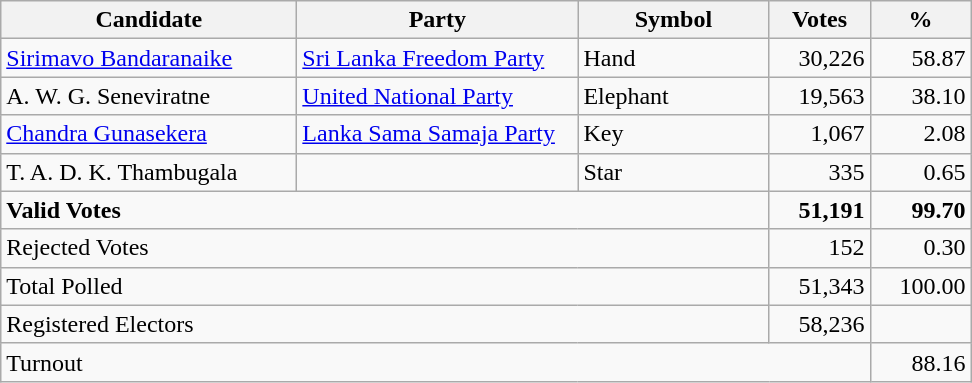<table class="wikitable" border="1" style="text-align:right;">
<tr>
<th align=left width="190">Candidate</th>
<th align=left width="180">Party</th>
<th align=left width="120">Symbol</th>
<th align=left width="60">Votes</th>
<th align=left width="60">%</th>
</tr>
<tr>
<td align=left><a href='#'>Sirimavo Bandaranaike</a></td>
<td align=left><a href='#'>Sri Lanka Freedom Party</a></td>
<td align=left>Hand</td>
<td>30,226</td>
<td>58.87</td>
</tr>
<tr>
<td align=left>A. W. G. Seneviratne</td>
<td align=left><a href='#'>United National Party</a></td>
<td align=left>Elephant</td>
<td>19,563</td>
<td>38.10</td>
</tr>
<tr>
<td align=left><a href='#'>Chandra Gunasekera</a></td>
<td align=left><a href='#'>Lanka Sama Samaja Party</a></td>
<td align=left>Key</td>
<td>1,067</td>
<td>2.08</td>
</tr>
<tr>
<td align=left>T. A. D. K. Thambugala</td>
<td></td>
<td align=left>Star</td>
<td>335</td>
<td>0.65</td>
</tr>
<tr>
<td align=left colspan=3><strong>Valid Votes</strong></td>
<td><strong>51,191</strong></td>
<td><strong>99.70</strong></td>
</tr>
<tr>
<td align=left colspan=3>Rejected Votes</td>
<td>152</td>
<td>0.30</td>
</tr>
<tr>
<td align=left colspan=3>Total Polled</td>
<td>51,343</td>
<td>100.00</td>
</tr>
<tr>
<td align=left colspan=3>Registered Electors</td>
<td>58,236</td>
<td></td>
</tr>
<tr>
<td align=left colspan=4>Turnout</td>
<td>88.16</td>
</tr>
</table>
